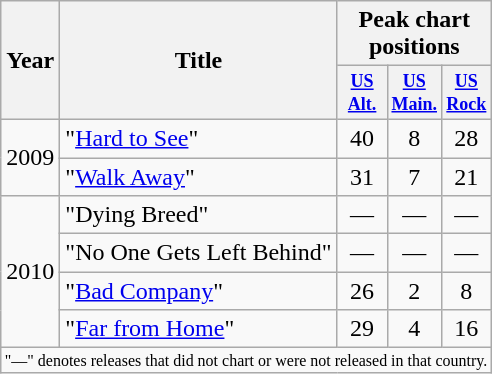<table class="wikitable">
<tr>
<th rowspan="2">Year</th>
<th rowspan="2">Title</th>
<th colspan="4">Peak chart positions</th>
</tr>
<tr>
<th style="width:2.3em;font-size:75%"><a href='#'>US<br>Alt.</a></th>
<th style="width:2.3em;font-size:75%"><a href='#'>US<br>Main.</a></th>
<th style="width:2.3em;font-size:75%"><a href='#'>US<br>Rock</a></th>
</tr>
<tr>
<td rowspan="2">2009</td>
<td>"<a href='#'>Hard to See</a>"</td>
<td align="center">40</td>
<td align="center">8</td>
<td align="center">28</td>
</tr>
<tr>
<td>"<a href='#'>Walk Away</a>"</td>
<td align="center">31</td>
<td align="center">7</td>
<td align="center">21</td>
</tr>
<tr>
<td rowspan="4">2010</td>
<td>"Dying Breed"</td>
<td align="center">—</td>
<td align="center">—</td>
<td align="center">—</td>
</tr>
<tr>
<td>"No One Gets Left Behind"</td>
<td align="center">—</td>
<td align="center">—</td>
<td align="center">—</td>
</tr>
<tr>
<td>"<a href='#'>Bad Company</a>"</td>
<td align="center">26</td>
<td align="center">2</td>
<td align="center">8</td>
</tr>
<tr>
<td>"<a href='#'>Far from Home</a>"</td>
<td align="center">29</td>
<td align="center">4</td>
<td align="center">16</td>
</tr>
<tr>
<td align="center" colspan="7" style="font-size: 8pt">"—" denotes releases that did not chart or were not released in that country.</td>
</tr>
</table>
